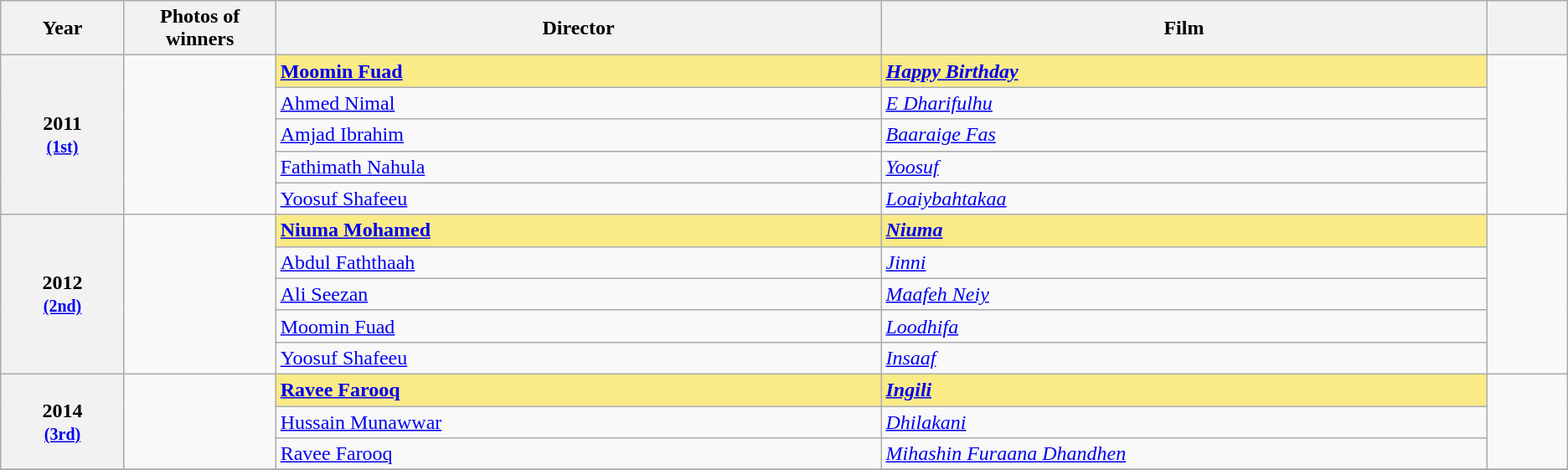<table class="wikitable sortable" style="text-align:left;">
<tr>
<th scope="col" style="width:3%; text-align:center;">Year</th>
<th scope="col" style="width:3%;text-align:center;">Photos of winners</th>
<th scope="col" style="width:15%;text-align:center;">Director</th>
<th scope="col" style="width:15%;text-align:center;">Film</th>
<th scope="col" style="width:2%" class="unsortable"></th>
</tr>
<tr>
<th scope="row" rowspan=5 style="text-align:center">2011 <br><small><a href='#'>(1st)</a> </small></th>
<td rowspan=5 style="text-align:center"></td>
<td style="background:#FAEB86;"><strong><a href='#'>Moomin Fuad</a></strong></td>
<td style="background:#FAEB86;"><strong><em><a href='#'>Happy Birthday</a></em></strong></td>
<td rowspan=5 style="text-align: center;"></td>
</tr>
<tr>
<td><a href='#'>Ahmed Nimal</a></td>
<td><em><a href='#'>E Dharifulhu</a></em></td>
</tr>
<tr>
<td><a href='#'>Amjad Ibrahim</a></td>
<td><em><a href='#'>Baaraige Fas</a></em></td>
</tr>
<tr>
<td><a href='#'>Fathimath Nahula</a></td>
<td><em><a href='#'>Yoosuf</a></em></td>
</tr>
<tr>
<td><a href='#'>Yoosuf Shafeeu</a></td>
<td><em><a href='#'>Loaiybahtakaa</a></em></td>
</tr>
<tr>
<th scope="row" rowspan=5 style="text-align:center">2012 <br><small><a href='#'>(2nd)</a> </small></th>
<td rowspan=5 style="text-align:center"></td>
<td style="background:#FAEB86;"><strong><a href='#'>Niuma Mohamed</a></strong></td>
<td style="background:#FAEB86;"><strong><em><a href='#'>Niuma</a></em></strong></td>
<td rowspan=5 style="text-align: center;"></td>
</tr>
<tr>
<td><a href='#'>Abdul Faththaah</a></td>
<td><em><a href='#'>Jinni</a></em></td>
</tr>
<tr>
<td><a href='#'>Ali Seezan</a></td>
<td><em><a href='#'>Maafeh Neiy</a></em></td>
</tr>
<tr>
<td><a href='#'>Moomin Fuad</a></td>
<td><em><a href='#'>Loodhifa</a></em></td>
</tr>
<tr>
<td><a href='#'>Yoosuf Shafeeu</a></td>
<td><em><a href='#'>Insaaf</a></em></td>
</tr>
<tr>
<th scope="row" rowspan=3 style="text-align:center">2014 <br><small><a href='#'>(3rd)</a> </small></th>
<td rowspan=3 style="text-align:center"></td>
<td style="background:#FAEB86;"><strong><a href='#'>Ravee Farooq</a></strong></td>
<td style="background:#FAEB86;"><strong><em><a href='#'>Ingili</a></em></strong></td>
<td rowspan=3 style="text-align: center;"></td>
</tr>
<tr>
<td><a href='#'>Hussain Munawwar</a></td>
<td><em><a href='#'>Dhilakani</a></em></td>
</tr>
<tr>
<td><a href='#'>Ravee Farooq</a></td>
<td><em><a href='#'>Mihashin Furaana Dhandhen</a></em></td>
</tr>
<tr>
</tr>
</table>
